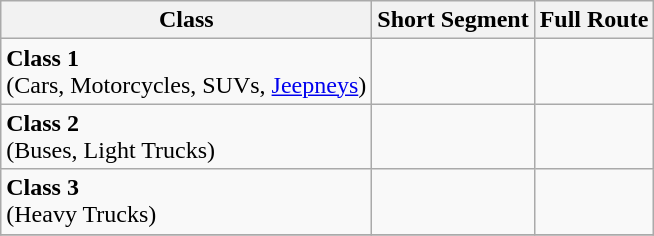<table class="wikitable">
<tr>
<th>Class</th>
<th>Short Segment</th>
<th>Full Route</th>
</tr>
<tr>
<td><strong>Class 1</strong><br>(Cars, Motorcycles, SUVs, <a href='#'>Jeepneys</a>)</td>
<td></td>
<td></td>
</tr>
<tr>
<td><strong>Class 2</strong><br>(Buses, Light Trucks)</td>
<td></td>
<td></td>
</tr>
<tr>
<td><strong>Class 3</strong><br>(Heavy Trucks)</td>
<td></td>
<td></td>
</tr>
<tr>
</tr>
</table>
